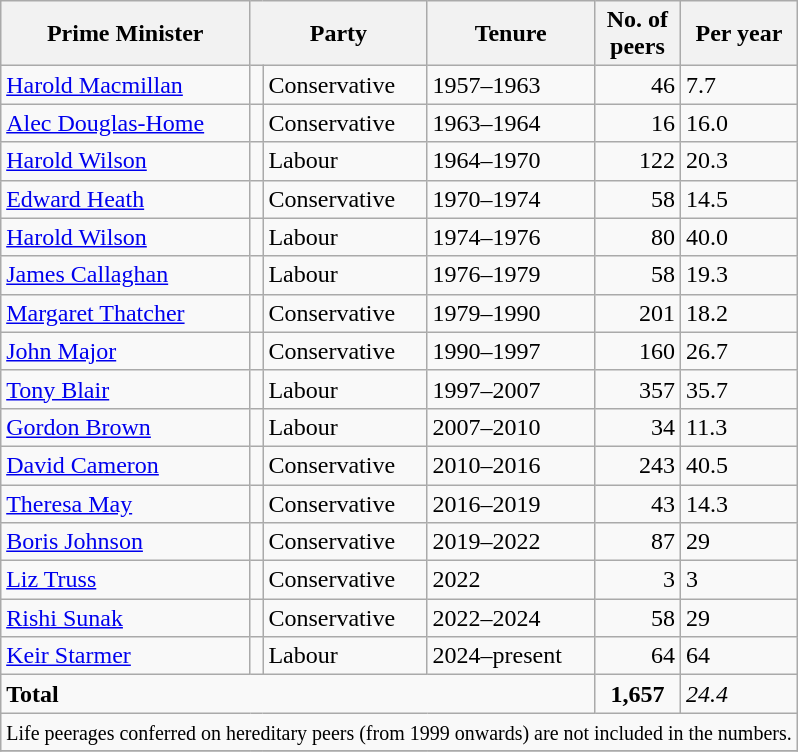<table class="wikitable" style="float:right; margin:1em">
<tr>
<th>Prime Minister</th>
<th colspan=2>Party</th>
<th>Tenure</th>
<th>No. of<br>peers</th>
<th>Per year</th>
</tr>
<tr>
<td><a href='#'>Harold Macmillan</a></td>
<td></td>
<td>Conservative</td>
<td>1957–1963</td>
<td align=right>46</td>
<td>7.7</td>
</tr>
<tr>
<td><a href='#'>Alec Douglas-Home</a></td>
<td></td>
<td>Conservative</td>
<td>1963–1964</td>
<td align=right>16</td>
<td>16.0</td>
</tr>
<tr>
<td><a href='#'>Harold Wilson</a></td>
<td></td>
<td>Labour</td>
<td>1964–1970</td>
<td align=right>122</td>
<td>20.3</td>
</tr>
<tr>
<td><a href='#'>Edward Heath</a></td>
<td></td>
<td>Conservative</td>
<td>1970–1974</td>
<td align=right>58</td>
<td>14.5</td>
</tr>
<tr>
<td><a href='#'>Harold Wilson</a></td>
<td></td>
<td>Labour</td>
<td>1974–1976</td>
<td align=right>80</td>
<td>40.0</td>
</tr>
<tr>
<td><a href='#'>James Callaghan</a></td>
<td></td>
<td>Labour</td>
<td>1976–1979</td>
<td align=right>58</td>
<td>19.3</td>
</tr>
<tr>
<td><a href='#'>Margaret Thatcher</a></td>
<td></td>
<td>Conservative</td>
<td>1979–1990</td>
<td align=right>201</td>
<td>18.2</td>
</tr>
<tr>
<td><a href='#'>John Major</a></td>
<td></td>
<td>Conservative</td>
<td>1990–1997</td>
<td align=right>160</td>
<td>26.7 </td>
</tr>
<tr>
<td><a href='#'>Tony Blair</a></td>
<td></td>
<td>Labour</td>
<td>1997–2007</td>
<td align=right>357</td>
<td>35.7</td>
</tr>
<tr>
<td><a href='#'>Gordon Brown</a></td>
<td></td>
<td>Labour</td>
<td>2007–2010</td>
<td align=right>34</td>
<td>11.3</td>
</tr>
<tr>
<td><a href='#'>David Cameron</a></td>
<td></td>
<td>Conservative</td>
<td>2010–2016</td>
<td align=right>243</td>
<td>40.5</td>
</tr>
<tr>
<td><a href='#'>Theresa May</a></td>
<td></td>
<td>Conservative</td>
<td>2016–2019</td>
<td align=right>43</td>
<td>14.3</td>
</tr>
<tr>
<td><a href='#'>Boris Johnson</a></td>
<td></td>
<td>Conservative</td>
<td>2019–2022</td>
<td align=right>87</td>
<td>29</td>
</tr>
<tr>
<td><a href='#'>Liz Truss</a></td>
<td></td>
<td>Conservative</td>
<td>2022</td>
<td align=right>3</td>
<td>3</td>
</tr>
<tr>
<td><a href='#'>Rishi Sunak</a></td>
<td></td>
<td>Conservative</td>
<td>2022–2024</td>
<td align=right>58</td>
<td>29</td>
</tr>
<tr>
<td><a href='#'>Keir Starmer</a></td>
<td></td>
<td>Labour</td>
<td>2024–present</td>
<td align=right>64</td>
<td>64</td>
</tr>
<tr>
<td colspan=4><strong>Total</strong></td>
<td align=center><strong>1,657</strong></td>
<td><em>24.4</em></td>
</tr>
<tr>
<td colspan=7><small>Life peerages conferred on hereditary peers (from 1999 onwards) are not included in the numbers.</small></td>
</tr>
<tr>
</tr>
</table>
